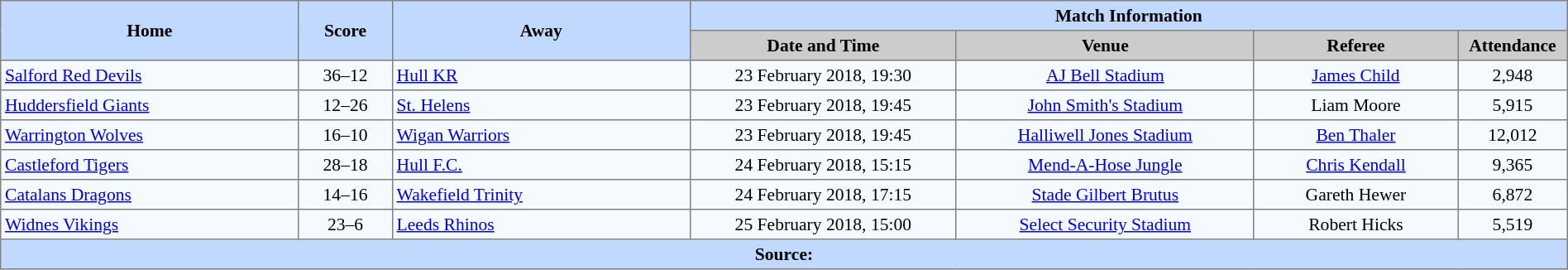<table border=1 style="border-collapse:collapse; font-size:90%; text-align:center;" cellpadding=3 cellspacing=0 width=100%>
<tr bgcolor=#C1D8FF>
<th rowspan=2 width=19%>Home</th>
<th rowspan=2 width=6%>Score</th>
<th rowspan=2 width=19%>Away</th>
<th colspan=4>Match Information</th>
</tr>
<tr bgcolor=#CCCCCC>
<th width=17%>Date and Time</th>
<th width=19%>Venue</th>
<th width=13%>Referee</th>
<th width=7%>Attendance</th>
</tr>
<tr bgcolor=#F5FAFF>
<td align=left> <a href='#'>Salford Red Devils</a></td>
<td>36–12</td>
<td align=left> <a href='#'>Hull KR</a></td>
<td>23 February 2018, 19:30</td>
<td><a href='#'>AJ Bell Stadium</a></td>
<td><a href='#'>James Child</a></td>
<td>2,948</td>
</tr>
<tr bgcolor=#F5FAFF>
<td align=left> <a href='#'>Huddersfield Giants</a></td>
<td>12–26</td>
<td align=left> <a href='#'>St. Helens</a></td>
<td>23 February 2018, 19:45</td>
<td><a href='#'>John Smith's Stadium</a></td>
<td>Liam Moore</td>
<td>5,915</td>
</tr>
<tr bgcolor=#F5FAFF>
<td align=left> <a href='#'>Warrington Wolves</a></td>
<td>16–10</td>
<td align=left> <a href='#'>Wigan Warriors</a></td>
<td>23 February 2018, 19:45</td>
<td><a href='#'>Halliwell Jones Stadium</a></td>
<td><a href='#'>Ben Thaler</a></td>
<td>12,012</td>
</tr>
<tr bgcolor=#F5FAFF>
<td align=left> <a href='#'>Castleford Tigers</a></td>
<td>28–18</td>
<td align=left> <a href='#'>Hull F.C.</a></td>
<td>24 February 2018, 15:15</td>
<td><a href='#'>Mend-A-Hose Jungle</a></td>
<td><a href='#'>Chris Kendall</a></td>
<td>9,365</td>
</tr>
<tr bgcolor=#F5FAFF>
<td align=left> <a href='#'>Catalans Dragons</a></td>
<td>14–16</td>
<td align=left> <a href='#'>Wakefield Trinity</a></td>
<td>24 February 2018, 17:15</td>
<td><a href='#'>Stade Gilbert Brutus</a></td>
<td>Gareth Hewer</td>
<td>6,872</td>
</tr>
<tr bgcolor=#F5FAFF>
<td align=left> <a href='#'>Widnes Vikings</a></td>
<td>23–6</td>
<td align=left> <a href='#'>Leeds Rhinos</a></td>
<td>25 February 2018, 15:00</td>
<td><a href='#'>Select Security Stadium</a></td>
<td>Robert Hicks</td>
<td>5,519</td>
</tr>
<tr style="background:#c1d8ff;">
<th colspan=7>Source:</th>
</tr>
</table>
